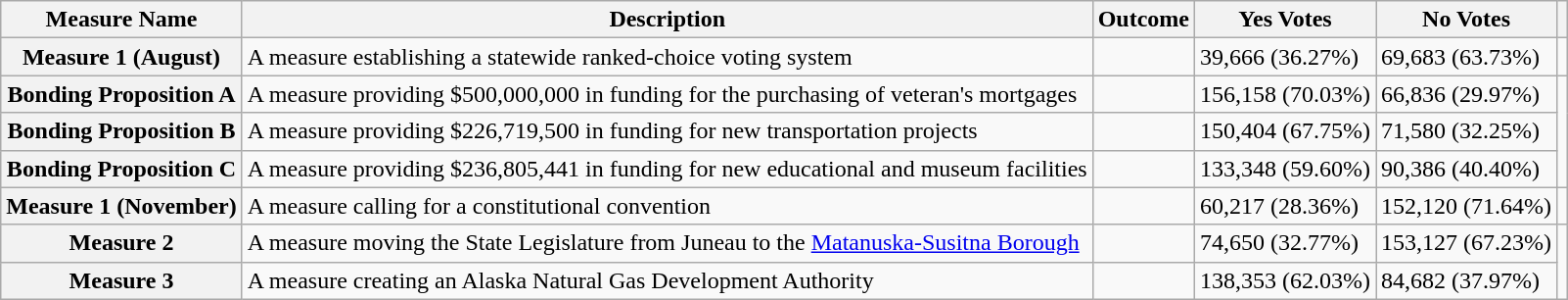<table class="wikitable sortable plainrowheaders">
<tr>
<th scope=col>Measure Name</th>
<th scope=col>Description</th>
<th scope=col>Outcome</th>
<th scope=col>Yes Votes</th>
<th scope=col>No Votes</th>
<th scope=col class="unsortable"></th>
</tr>
<tr>
<th scope=row>Measure 1 (August)</th>
<td>A measure establishing a statewide ranked-choice voting system</td>
<td></td>
<td>39,666 (36.27%)</td>
<td>69,683 (63.73%)</td>
<td></td>
</tr>
<tr>
<th scope=row>Bonding Proposition A</th>
<td>A measure providing $500,000,000 in funding for the purchasing of veteran's mortgages</td>
<td></td>
<td>156,158 (70.03%)</td>
<td>66,836 (29.97%)</td>
<td rowspan=3></td>
</tr>
<tr>
<th scope=row>Bonding Proposition B</th>
<td>A measure providing $226,719,500 in funding for new transportation projects</td>
<td></td>
<td>150,404 (67.75%)</td>
<td>71,580 (32.25%)</td>
</tr>
<tr>
<th scope=row>Bonding Proposition C</th>
<td>A measure providing $236,805,441 in funding for new educational and museum facilities</td>
<td></td>
<td>133,348 (59.60%)</td>
<td>90,386 (40.40%)</td>
</tr>
<tr>
<th scope=row>Measure 1 (November)</th>
<td>A measure calling for a constitutional convention</td>
<td></td>
<td>60,217 (28.36%)</td>
<td>152,120 (71.64%)</td>
<td></td>
</tr>
<tr>
<th scope=row>Measure 2</th>
<td>A measure moving the State Legislature from Juneau to the <a href='#'>Matanuska-Susitna Borough</a></td>
<td></td>
<td>74,650 (32.77%)</td>
<td>153,127 (67.23%)</td>
<td rowspan=2></td>
</tr>
<tr>
<th scope=row>Measure 3</th>
<td>A measure creating an Alaska Natural Gas Development Authority</td>
<td></td>
<td>138,353 (62.03%)</td>
<td>84,682 (37.97%)</td>
</tr>
</table>
